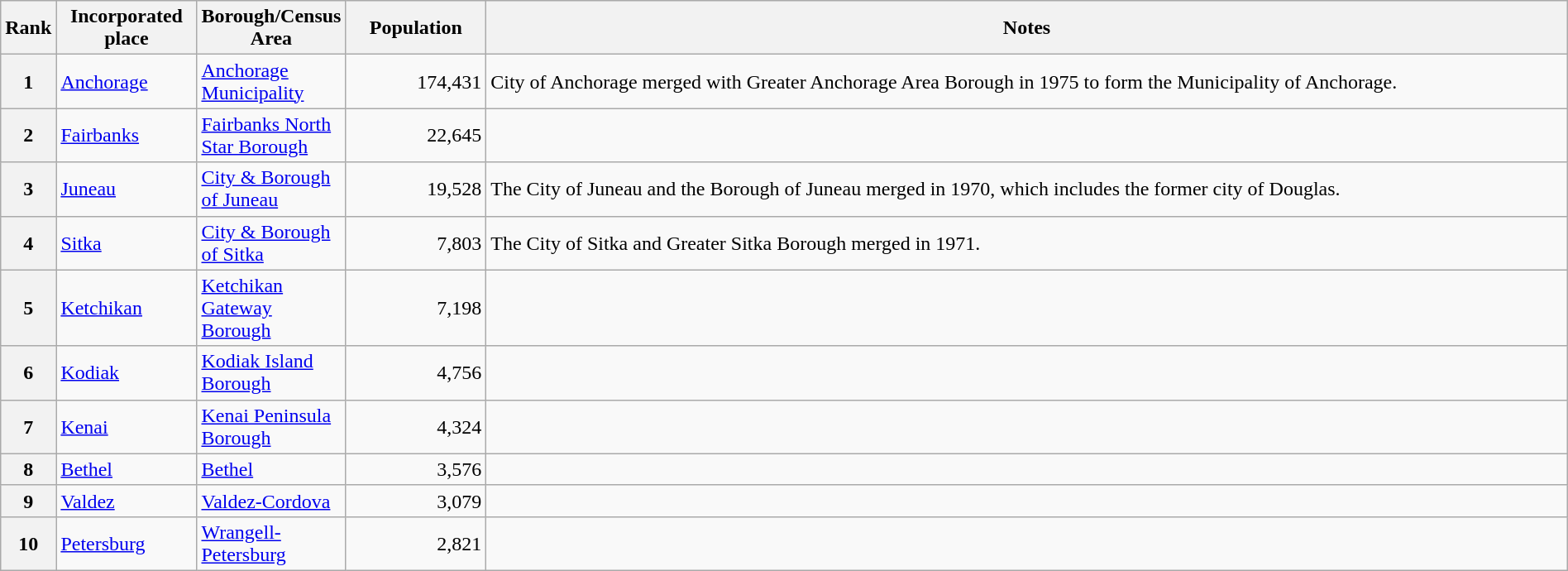<table class="wikitable plainrowheaders" style="width:100%">
<tr>
<th scope="col" style="width:3%;">Rank</th>
<th scope="col" style="width:9%;">Incorporated place</th>
<th scope="col" style="width:9%;">Borough/Census Area</th>
<th scope="col" style="width:9%;">Population</th>
<th scope="col" style="width:70%;">Notes</th>
</tr>
<tr>
<th scope="row">1</th>
<td><a href='#'>Anchorage</a></td>
<td><a href='#'>Anchorage Municipality</a></td>
<td align="right">174,431</td>
<td>City of Anchorage merged with Greater Anchorage Area Borough in 1975 to form the Municipality of Anchorage.</td>
</tr>
<tr>
<th scope="row">2</th>
<td><a href='#'>Fairbanks</a></td>
<td><a href='#'>Fairbanks North Star Borough</a></td>
<td align="right">22,645</td>
<td></td>
</tr>
<tr>
<th scope="row">3</th>
<td><a href='#'>Juneau</a></td>
<td><a href='#'>City & Borough of Juneau</a></td>
<td align="right">19,528</td>
<td>The City of Juneau and the Borough of Juneau merged in 1970, which includes the former city of Douglas.</td>
</tr>
<tr>
<th scope="row">4</th>
<td><a href='#'>Sitka</a></td>
<td><a href='#'>City & Borough of Sitka</a></td>
<td align="right">7,803</td>
<td>The City of Sitka and Greater Sitka Borough merged in 1971.</td>
</tr>
<tr>
<th scope="row">5</th>
<td><a href='#'>Ketchikan</a></td>
<td><a href='#'>Ketchikan Gateway Borough</a></td>
<td align="right">7,198</td>
<td></td>
</tr>
<tr>
<th scope="row">6</th>
<td><a href='#'>Kodiak</a></td>
<td><a href='#'>Kodiak Island Borough</a></td>
<td align="right">4,756</td>
<td></td>
</tr>
<tr>
<th scope="row">7</th>
<td><a href='#'>Kenai</a></td>
<td><a href='#'>Kenai Peninsula Borough</a></td>
<td align="right">4,324</td>
<td></td>
</tr>
<tr>
<th scope="row">8</th>
<td><a href='#'>Bethel</a></td>
<td><a href='#'>Bethel</a></td>
<td align="right">3,576</td>
<td></td>
</tr>
<tr>
<th scope="row">9</th>
<td><a href='#'>Valdez</a></td>
<td><a href='#'>Valdez-Cordova</a></td>
<td align="right">3,079</td>
<td></td>
</tr>
<tr>
<th scope="row">10</th>
<td><a href='#'>Petersburg</a></td>
<td><a href='#'>Wrangell-Petersburg</a></td>
<td align="right">2,821</td>
<td></td>
</tr>
</table>
